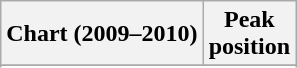<table class="wikitable plainrowheaders" style="text-align:center">
<tr>
<th scope="col">Chart (2009–2010)</th>
<th scope="col">Peak<br>position</th>
</tr>
<tr>
</tr>
<tr>
</tr>
</table>
